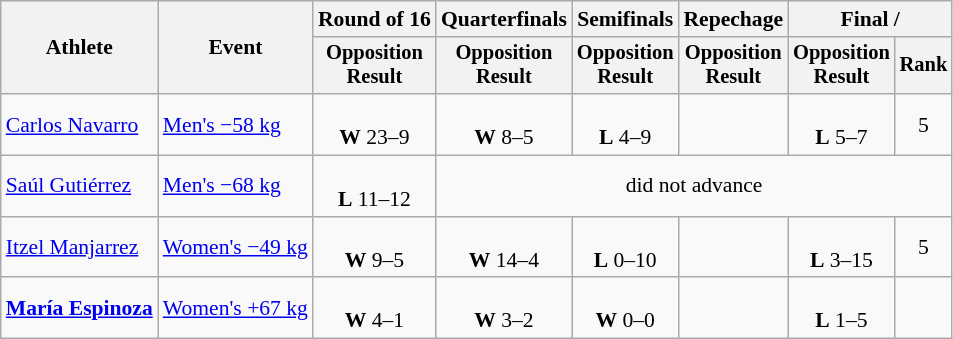<table class="wikitable" style="font-size:90%">
<tr>
<th rowspan="2">Athlete</th>
<th rowspan="2">Event</th>
<th>Round of 16</th>
<th>Quarterfinals</th>
<th>Semifinals</th>
<th>Repechage</th>
<th colspan=2>Final / </th>
</tr>
<tr style="font-size:95%">
<th>Opposition<br>Result</th>
<th>Opposition<br>Result</th>
<th>Opposition<br>Result</th>
<th>Opposition<br>Result</th>
<th>Opposition<br>Result</th>
<th>Rank</th>
</tr>
<tr align=center>
<td align=left><a href='#'>Carlos Navarro</a></td>
<td align=left><a href='#'>Men's −58 kg</a></td>
<td><br><strong>W</strong> 23–9 </td>
<td><br><strong>W</strong> 8–5</td>
<td><br><strong>L</strong> 4–9</td>
<td></td>
<td><br><strong>L</strong> 5–7</td>
<td>5</td>
</tr>
<tr align=center>
<td align=left><a href='#'>Saúl Gutiérrez</a></td>
<td align=left><a href='#'>Men's −68 kg</a></td>
<td><br><strong>L</strong> 11–12</td>
<td colspan=5>did not advance</td>
</tr>
<tr align=center>
<td align=left><a href='#'>Itzel Manjarrez</a></td>
<td align=left><a href='#'>Women's −49 kg</a></td>
<td><br><strong>W</strong> 9–5</td>
<td><br><strong>W</strong> 14–4</td>
<td><br><strong>L</strong> 0–10</td>
<td></td>
<td><br><strong>L</strong> 3–15 </td>
<td>5</td>
</tr>
<tr align=center>
<td align=left><strong><a href='#'>María Espinoza</a></strong></td>
<td align=left><a href='#'>Women's +67 kg</a></td>
<td><br><strong>W</strong> 4–1</td>
<td><br><strong>W</strong> 3–2 </td>
<td><br><strong>W</strong> 0–0 </td>
<td></td>
<td><br><strong>L</strong> 1–5</td>
<td></td>
</tr>
</table>
